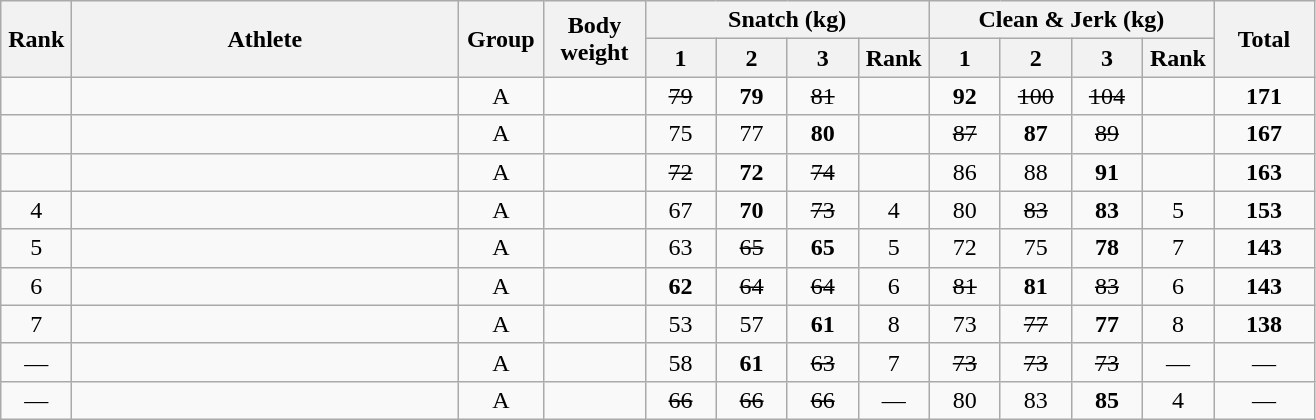<table class = "wikitable" style="text-align:center;">
<tr>
<th rowspan=2 width=40>Rank</th>
<th rowspan=2 width=250>Athlete</th>
<th rowspan=2 width=50>Group</th>
<th rowspan=2 width=60>Body weight</th>
<th colspan=4>Snatch (kg)</th>
<th colspan=4>Clean & Jerk (kg)</th>
<th rowspan=2 width=60>Total</th>
</tr>
<tr>
<th width=40>1</th>
<th width=40>2</th>
<th width=40>3</th>
<th width=40>Rank</th>
<th width=40>1</th>
<th width=40>2</th>
<th width=40>3</th>
<th width=40>Rank</th>
</tr>
<tr>
<td></td>
<td align=left></td>
<td>A</td>
<td></td>
<td><s>79</s></td>
<td><strong>79</strong></td>
<td><s>81</s></td>
<td></td>
<td><strong>92</strong></td>
<td><s>100</s></td>
<td><s>104</s></td>
<td></td>
<td><strong>171</strong></td>
</tr>
<tr>
<td></td>
<td align=left></td>
<td>A</td>
<td></td>
<td>75</td>
<td>77</td>
<td><strong>80</strong></td>
<td></td>
<td><s>87</s></td>
<td><strong>87</strong></td>
<td><s>89</s></td>
<td></td>
<td><strong>167</strong></td>
</tr>
<tr>
<td></td>
<td align=left></td>
<td>A</td>
<td></td>
<td><s>72</s></td>
<td><strong>72</strong></td>
<td><s>74</s></td>
<td></td>
<td>86</td>
<td>88</td>
<td><strong>91</strong></td>
<td></td>
<td><strong>163</strong></td>
</tr>
<tr>
<td>4</td>
<td align=left></td>
<td>A</td>
<td></td>
<td>67</td>
<td><strong>70</strong></td>
<td><s>73</s></td>
<td>4</td>
<td>80</td>
<td><s>83</s></td>
<td><strong>83</strong></td>
<td>5</td>
<td><strong>153</strong></td>
</tr>
<tr>
<td>5</td>
<td align=left></td>
<td>A</td>
<td></td>
<td>63</td>
<td><s>65</s></td>
<td><strong>65</strong></td>
<td>5</td>
<td>72</td>
<td>75</td>
<td><strong>78</strong></td>
<td>7</td>
<td><strong>143</strong></td>
</tr>
<tr>
<td>6</td>
<td align=left></td>
<td>A</td>
<td></td>
<td><strong>62</strong></td>
<td><s>64</s></td>
<td><s>64</s></td>
<td>6</td>
<td><s>81</s></td>
<td><strong>81</strong></td>
<td><s>83</s></td>
<td>6</td>
<td><strong>143</strong></td>
</tr>
<tr>
<td>7</td>
<td align=left></td>
<td>A</td>
<td></td>
<td>53</td>
<td>57</td>
<td><strong>61</strong></td>
<td>8</td>
<td>73</td>
<td><s>77</s></td>
<td><strong>77</strong></td>
<td>8</td>
<td><strong>138</strong></td>
</tr>
<tr>
<td>—</td>
<td align=left></td>
<td>A</td>
<td></td>
<td>58</td>
<td><strong>61</strong></td>
<td><s>63</s></td>
<td>7</td>
<td><s>73</s></td>
<td><s>73</s></td>
<td><s>73</s></td>
<td>—</td>
<td>—</td>
</tr>
<tr>
<td>—</td>
<td align=left></td>
<td>A</td>
<td></td>
<td><s>66</s></td>
<td><s>66</s></td>
<td><s>66</s></td>
<td>—</td>
<td>80</td>
<td>83</td>
<td><strong>85</strong></td>
<td>4</td>
<td>—</td>
</tr>
</table>
